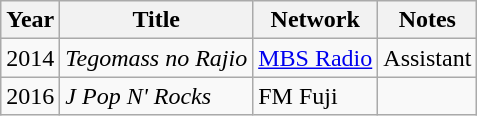<table class="wikitable">
<tr>
<th>Year</th>
<th>Title</th>
<th>Network</th>
<th>Notes</th>
</tr>
<tr>
<td>2014</td>
<td><em>Tegomass no Rajio</em></td>
<td><a href='#'>MBS Radio</a></td>
<td>Assistant</td>
</tr>
<tr>
<td>2016</td>
<td><em>J Pop N' Rocks</em></td>
<td>FM Fuji</td>
<td></td>
</tr>
</table>
